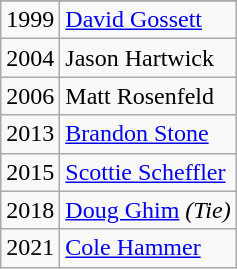<table class="wikitable">
<tr>
</tr>
<tr>
<td>1999</td>
<td><a href='#'>David Gossett</a></td>
</tr>
<tr>
<td>2004</td>
<td>Jason Hartwick</td>
</tr>
<tr>
<td>2006</td>
<td>Matt Rosenfeld</td>
</tr>
<tr>
<td>2013</td>
<td><a href='#'>Brandon Stone</a></td>
</tr>
<tr>
<td>2015</td>
<td><a href='#'>Scottie Scheffler</a></td>
</tr>
<tr>
<td>2018</td>
<td><a href='#'>Doug Ghim</a> <em>(Tie)</em></td>
</tr>
<tr>
<td>2021</td>
<td><a href='#'>Cole Hammer</a></td>
</tr>
</table>
